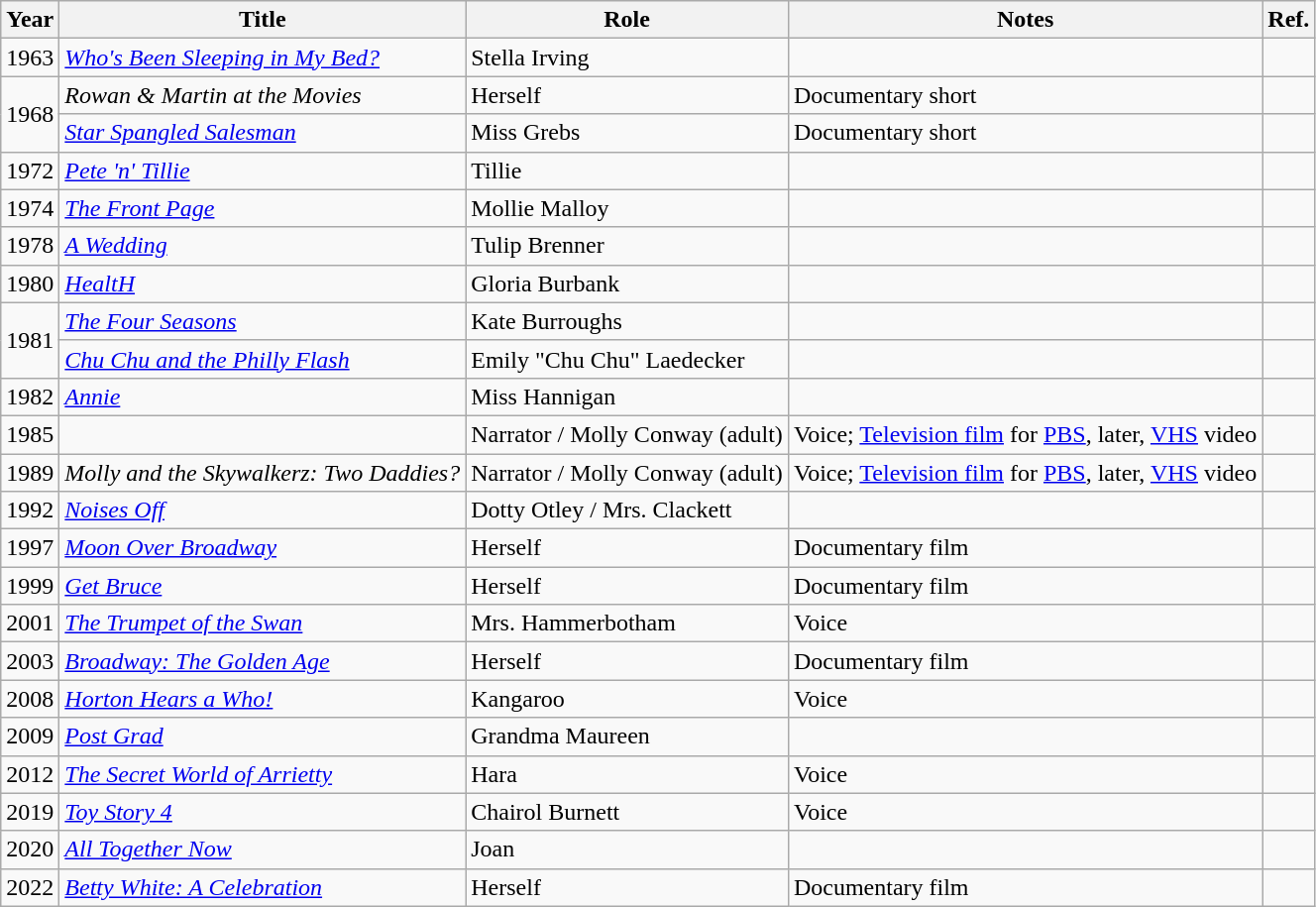<table class="wikitable sortable">
<tr>
<th>Year</th>
<th>Title</th>
<th>Role</th>
<th class="unsortable">Notes</th>
<th>Ref.</th>
</tr>
<tr>
<td>1963</td>
<td><em><a href='#'>Who's Been Sleeping in My Bed?</a></em></td>
<td>Stella Irving</td>
<td></td>
<td></td>
</tr>
<tr>
<td rowspan="2">1968</td>
<td><em>Rowan & Martin at the Movies</em></td>
<td>Herself</td>
<td>Documentary short</td>
<td></td>
</tr>
<tr>
<td><em><a href='#'>Star Spangled Salesman</a></em></td>
<td>Miss Grebs</td>
<td>Documentary short</td>
<td></td>
</tr>
<tr>
<td>1972</td>
<td><em><a href='#'>Pete 'n' Tillie</a></em></td>
<td>Tillie</td>
<td></td>
<td></td>
</tr>
<tr>
<td>1974</td>
<td><em><a href='#'>The Front Page</a></em></td>
<td>Mollie Malloy</td>
<td></td>
<td></td>
</tr>
<tr>
<td>1978</td>
<td><em><a href='#'>A Wedding</a></em></td>
<td>Tulip Brenner</td>
<td></td>
<td></td>
</tr>
<tr>
<td>1980</td>
<td><em><a href='#'>HealtH</a></em></td>
<td>Gloria Burbank</td>
<td></td>
<td></td>
</tr>
<tr>
<td rowspan="2">1981</td>
<td><em><a href='#'>The Four Seasons</a></em></td>
<td>Kate Burroughs</td>
<td></td>
<td></td>
</tr>
<tr>
<td><em><a href='#'>Chu Chu and the Philly Flash</a></em></td>
<td>Emily "Chu Chu" Laedecker</td>
<td></td>
<td></td>
</tr>
<tr>
<td>1982</td>
<td><em><a href='#'>Annie</a></em></td>
<td>Miss Hannigan</td>
<td></td>
<td></td>
</tr>
<tr>
<td>1985</td>
<td><em></em></td>
<td>Narrator / Molly Conway (adult)</td>
<td>Voice;  <a href='#'>Television film</a> for <a href='#'>PBS</a>, later, <a href='#'>VHS</a> video</td>
<td></td>
</tr>
<tr>
<td>1989</td>
<td><em>Molly and the Skywalkerz: Two Daddies?</em></td>
<td>Narrator / Molly Conway (adult)</td>
<td>Voice;  <a href='#'>Television film</a> for <a href='#'>PBS</a>, later, <a href='#'>VHS</a> video</td>
<td></td>
</tr>
<tr>
<td>1992</td>
<td><em><a href='#'>Noises Off</a></em></td>
<td>Dotty Otley / Mrs. Clackett</td>
<td></td>
<td></td>
</tr>
<tr>
<td>1997</td>
<td><em><a href='#'>Moon Over Broadway</a></em></td>
<td>Herself</td>
<td>Documentary film</td>
<td></td>
</tr>
<tr>
<td>1999</td>
<td><em><a href='#'>Get Bruce</a></em></td>
<td>Herself</td>
<td>Documentary film</td>
<td></td>
</tr>
<tr>
<td>2001</td>
<td><em><a href='#'>The Trumpet of the Swan</a></em></td>
<td>Mrs. Hammerbotham</td>
<td>Voice</td>
<td></td>
</tr>
<tr>
<td>2003</td>
<td><em><a href='#'>Broadway: The Golden Age</a></em></td>
<td>Herself</td>
<td>Documentary film</td>
<td></td>
</tr>
<tr>
<td>2008</td>
<td><em><a href='#'>Horton Hears a Who!</a></em></td>
<td>Kangaroo</td>
<td>Voice</td>
<td></td>
</tr>
<tr>
<td>2009</td>
<td><em><a href='#'>Post Grad</a></em></td>
<td>Grandma Maureen</td>
<td></td>
<td></td>
</tr>
<tr>
<td>2012</td>
<td><em><a href='#'>The Secret World of Arrietty</a></em></td>
<td>Hara</td>
<td>Voice</td>
<td></td>
</tr>
<tr>
<td>2019</td>
<td><em><a href='#'>Toy Story 4</a></em></td>
<td>Chairol Burnett</td>
<td>Voice</td>
<td></td>
</tr>
<tr>
<td>2020</td>
<td><em><a href='#'>All Together Now</a></em></td>
<td>Joan</td>
<td></td>
<td></td>
</tr>
<tr>
<td>2022</td>
<td><em><a href='#'>Betty White: A Celebration</a></em></td>
<td>Herself</td>
<td>Documentary film</td>
<td></td>
</tr>
</table>
